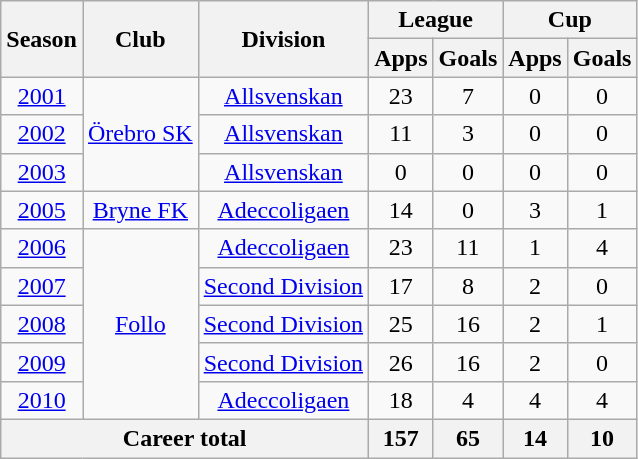<table class="wikitable" style="text-align: center;">
<tr>
<th rowspan="2">Season</th>
<th rowspan="2">Club</th>
<th rowspan="2">Division</th>
<th colspan="2">League</th>
<th colspan="2">Cup</th>
</tr>
<tr>
<th>Apps</th>
<th>Goals</th>
<th>Apps</th>
<th>Goals</th>
</tr>
<tr>
<td><a href='#'>2001</a></td>
<td rowspan="3" valign="center"><a href='#'>Örebro SK</a></td>
<td><a href='#'>Allsvenskan</a></td>
<td>23</td>
<td>7</td>
<td>0</td>
<td>0</td>
</tr>
<tr>
<td><a href='#'>2002</a></td>
<td><a href='#'>Allsvenskan</a></td>
<td>11</td>
<td>3</td>
<td>0</td>
<td>0</td>
</tr>
<tr>
<td><a href='#'>2003</a></td>
<td><a href='#'>Allsvenskan</a></td>
<td>0</td>
<td>0</td>
<td>0</td>
<td>0</td>
</tr>
<tr>
<td><a href='#'>2005</a></td>
<td rowspan="1" valign="center"><a href='#'>Bryne FK</a></td>
<td><a href='#'>Adeccoligaen</a></td>
<td>14</td>
<td>0</td>
<td>3</td>
<td>1</td>
</tr>
<tr>
<td><a href='#'>2006</a></td>
<td rowspan="5" valign="center"><a href='#'>Follo</a></td>
<td><a href='#'>Adeccoligaen</a></td>
<td>23</td>
<td>11</td>
<td>1</td>
<td>4</td>
</tr>
<tr>
<td><a href='#'>2007</a></td>
<td><a href='#'>Second Division</a></td>
<td>17</td>
<td>8</td>
<td>2</td>
<td>0</td>
</tr>
<tr>
<td><a href='#'>2008</a></td>
<td><a href='#'>Second Division</a></td>
<td>25</td>
<td>16</td>
<td>2</td>
<td>1</td>
</tr>
<tr>
<td><a href='#'>2009</a></td>
<td><a href='#'>Second Division</a></td>
<td>26</td>
<td>16</td>
<td>2</td>
<td>0</td>
</tr>
<tr>
<td><a href='#'>2010</a></td>
<td><a href='#'>Adeccoligaen</a></td>
<td>18</td>
<td>4</td>
<td>4</td>
<td>4</td>
</tr>
<tr>
<th colspan="3">Career total</th>
<th>157</th>
<th>65</th>
<th>14</th>
<th>10</th>
</tr>
</table>
